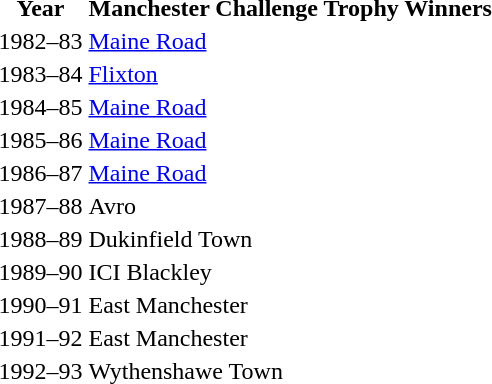<table>
<tr>
<th>Year</th>
<th>Manchester Challenge Trophy Winners</th>
</tr>
<tr>
<td>1982–83</td>
<td><a href='#'>Maine Road</a></td>
</tr>
<tr>
<td>1983–84</td>
<td><a href='#'>Flixton</a></td>
</tr>
<tr>
<td>1984–85</td>
<td><a href='#'>Maine Road</a></td>
</tr>
<tr>
<td>1985–86</td>
<td><a href='#'>Maine Road</a></td>
</tr>
<tr>
<td>1986–87</td>
<td><a href='#'>Maine Road</a></td>
</tr>
<tr>
<td>1987–88</td>
<td>Avro</td>
</tr>
<tr>
<td>1988–89</td>
<td>Dukinfield Town</td>
</tr>
<tr>
<td>1989–90</td>
<td>ICI Blackley</td>
</tr>
<tr>
<td>1990–91</td>
<td>East Manchester</td>
</tr>
<tr>
<td>1991–92</td>
<td>East Manchester</td>
</tr>
<tr>
<td>1992–93</td>
<td>Wythenshawe Town</td>
</tr>
</table>
